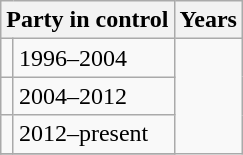<table class="wikitable">
<tr>
<th colspan="2">Party in control</th>
<th>Years</th>
</tr>
<tr>
<td></td>
<td>1996–2004</td>
</tr>
<tr>
<td></td>
<td>2004–2012</td>
</tr>
<tr>
<td></td>
<td>2012–present</td>
</tr>
<tr>
</tr>
</table>
